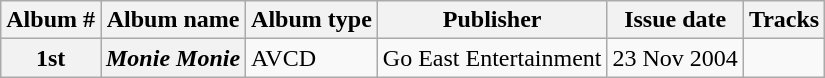<table class="wikitable">
<tr>
<th>Album #</th>
<th>Album name</th>
<th>Album type</th>
<th>Publisher</th>
<th>Issue date</th>
<th>Tracks</th>
</tr>
<tr>
<th>1st</th>
<th><em>Monie Monie</em></th>
<td>AVCD</td>
<td>Go East Entertainment</td>
<td>23 Nov 2004</td>
<td></td>
</tr>
</table>
